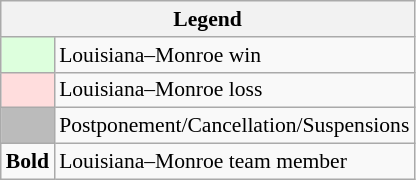<table class="wikitable" style="font-size:90%">
<tr>
<th colspan="2">Legend</th>
</tr>
<tr>
<td bgcolor="#ddffdd"> </td>
<td>Louisiana–Monroe win</td>
</tr>
<tr>
<td bgcolor="#ffdddd"> </td>
<td>Louisiana–Monroe loss</td>
</tr>
<tr>
<td bgcolor="#bbbbbb"> </td>
<td>Postponement/Cancellation/Suspensions</td>
</tr>
<tr>
<td><strong>Bold</strong></td>
<td>Louisiana–Monroe team member</td>
</tr>
</table>
